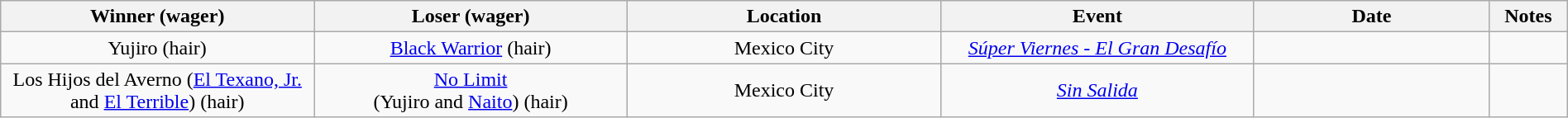<table class="wikitable sortable" width=100%  style="text-align: center">
<tr>
<th width=20% scope="col">Winner (wager)</th>
<th width=20% scope="col">Loser (wager)</th>
<th width=20% scope="col">Location</th>
<th width=20% scope="col">Event</th>
<th width=15% scope="col">Date</th>
<th class="unsortable" width=5% scope="col">Notes</th>
</tr>
<tr>
<td>Yujiro (hair)</td>
<td><a href='#'>Black Warrior</a> (hair)</td>
<td>Mexico City</td>
<td><em><a href='#'>Súper Viernes - El Gran Desafío</a></em></td>
<td></td>
<td></td>
</tr>
<tr>
<td>Los Hijos del Averno (<a href='#'>El Texano, Jr.</a> and <a href='#'>El Terrible</a>) (hair)</td>
<td><a href='#'>No Limit</a><br>(Yujiro and <a href='#'>Naito</a>) (hair)</td>
<td>Mexico City</td>
<td><em><a href='#'>Sin Salida</a></em></td>
<td></td>
<td></td>
</tr>
</table>
